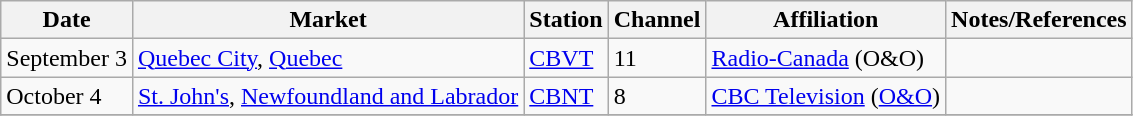<table class="wikitable">
<tr>
<th>Date</th>
<th>Market</th>
<th>Station</th>
<th>Channel</th>
<th>Affiliation</th>
<th>Notes/References</th>
</tr>
<tr>
<td>September 3</td>
<td><a href='#'>Quebec City</a>, <a href='#'>Quebec</a></td>
<td><a href='#'>CBVT</a></td>
<td>11</td>
<td><a href='#'>Radio-Canada</a> (O&O)</td>
<td></td>
</tr>
<tr>
<td>October 4</td>
<td><a href='#'>St. John's</a>, <a href='#'>Newfoundland and Labrador</a></td>
<td><a href='#'>CBNT</a></td>
<td>8</td>
<td><a href='#'>CBC Television</a> (<a href='#'>O&O</a>)</td>
<td></td>
</tr>
<tr>
</tr>
</table>
